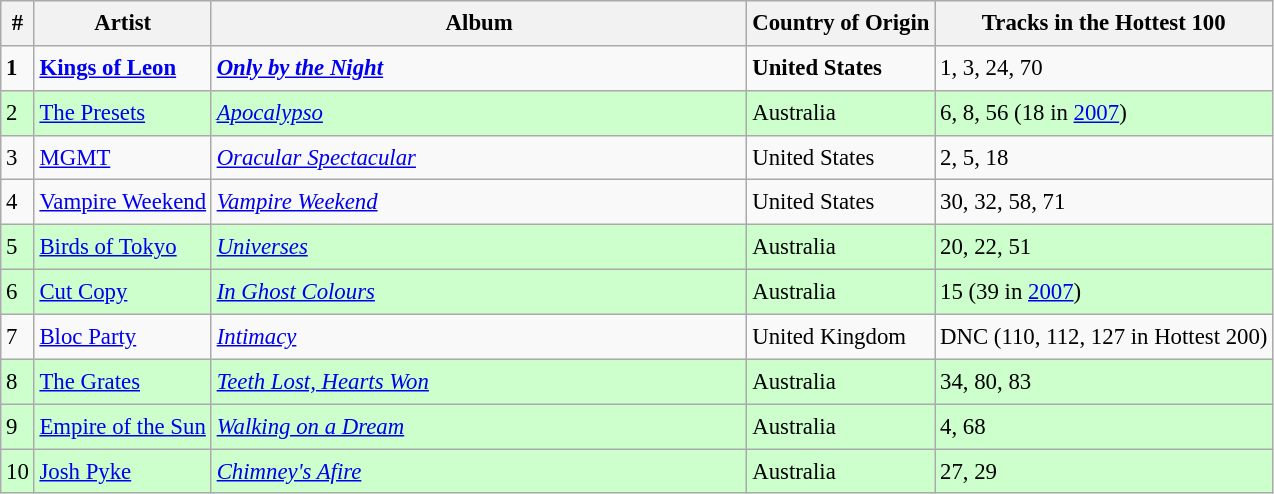<table class="wikitable sortable" style="font-size:0.95em;line-height:1.5em;">
<tr>
<th>#</th>
<th>Artist</th>
<th style="width:350px;">Album</th>
<th>Country of Origin</th>
<th>Tracks in the Hottest 100</th>
</tr>
<tr>
<td><strong>1</strong></td>
<td><strong><a href='#'>Kings of Leon</a></strong></td>
<td><strong><em><a href='#'>Only by the Night</a></em></strong></td>
<td><strong>United States</strong></td>
<td>1, 3, 24, 70</td>
</tr>
<tr style="background:#cfc;">
<td>2</td>
<td><a href='#'>The Presets</a></td>
<td><a href='#'><em>Apocalypso</em></a></td>
<td>Australia</td>
<td>6, 8, 56 (18 in <a href='#'>2007</a>)</td>
</tr>
<tr>
<td>3</td>
<td><a href='#'>MGMT</a></td>
<td><em><a href='#'>Oracular Spectacular</a></em></td>
<td>United States</td>
<td>2, 5, 18</td>
</tr>
<tr>
<td>4</td>
<td><a href='#'>Vampire Weekend</a></td>
<td><em><a href='#'>Vampire Weekend</a></em></td>
<td>United States</td>
<td>30, 32, 58, 71</td>
</tr>
<tr style="background:#cfc;">
<td>5</td>
<td><a href='#'>Birds of Tokyo</a></td>
<td><em><a href='#'>Universes</a></em></td>
<td>Australia</td>
<td>20, 22, 51</td>
</tr>
<tr style="background:#cfc;">
<td>6</td>
<td><a href='#'>Cut Copy</a></td>
<td><em><a href='#'>In Ghost Colours</a></em></td>
<td>Australia</td>
<td>15 (39 in <a href='#'>2007</a>)</td>
</tr>
<tr>
<td>7</td>
<td><a href='#'>Bloc Party</a></td>
<td><em><a href='#'>Intimacy</a></em></td>
<td>United Kingdom</td>
<td>DNC (110, 112, 127 in Hottest 200)</td>
</tr>
<tr style="background:#cfc;">
<td>8</td>
<td><a href='#'>The Grates</a></td>
<td><em><a href='#'>Teeth Lost, Hearts Won</a></em></td>
<td>Australia</td>
<td>34, 80, 83</td>
</tr>
<tr style="background:#cfc;">
<td>9</td>
<td><a href='#'>Empire of the Sun</a></td>
<td><em><a href='#'>Walking on a Dream</a></em></td>
<td>Australia</td>
<td>4, 68</td>
</tr>
<tr style="background:#cfc;">
<td>10</td>
<td><a href='#'>Josh Pyke</a></td>
<td><em><a href='#'>Chimney's Afire</a></em></td>
<td>Australia</td>
<td>27, 29</td>
</tr>
</table>
